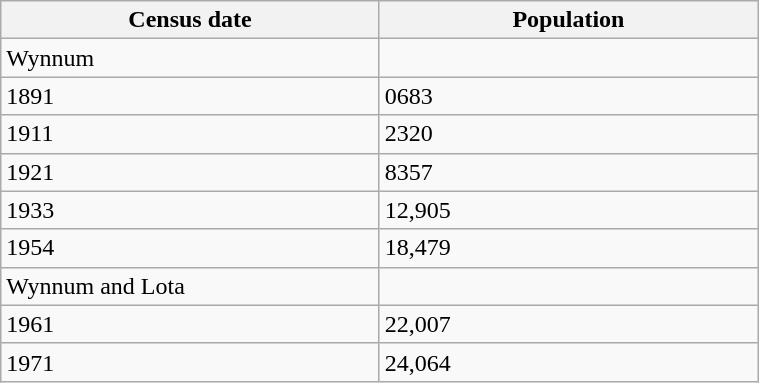<table class="wikitable" width="40%">
<tr>
<th width="50%">Census date</th>
<th>Population</th>
</tr>
<tr align="left">
<td>Wynnum</td>
</tr>
<tr align="left">
<td>1891</td>
<td>0683</td>
</tr>
<tr align="left">
<td>1911</td>
<td>2320</td>
</tr>
<tr align="left">
<td>1921</td>
<td>8357</td>
</tr>
<tr align="left">
<td>1933</td>
<td>12,905</td>
</tr>
<tr align="left">
<td>1954</td>
<td>18,479</td>
</tr>
<tr align="left">
<td>Wynnum and Lota</td>
</tr>
<tr align="left">
<td>1961</td>
<td>22,007</td>
</tr>
<tr align="left">
<td>1971</td>
<td>24,064</td>
</tr>
</table>
